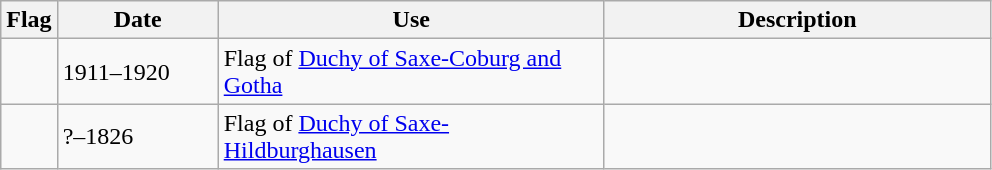<table class="wikitable">
<tr>
<th>Flag</th>
<th style="width:100px">Date</th>
<th style="width:250px">Use</th>
<th style="width:250px">Description</th>
</tr>
<tr>
<td></td>
<td>1911–1920</td>
<td>Flag of <a href='#'>Duchy of Saxe-Coburg and Gotha</a></td>
<td></td>
</tr>
<tr>
<td></td>
<td>?–1826</td>
<td>Flag of <a href='#'>Duchy of Saxe-Hildburghausen</a></td>
<td></td>
</tr>
</table>
